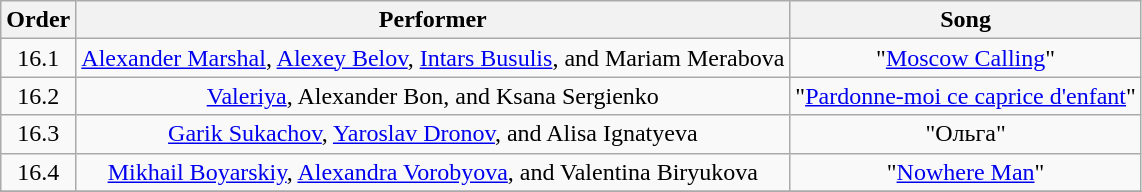<table class="wikitable sortable" style="text-align: center; width: auto;">
<tr>
<th>Order</th>
<th>Performer</th>
<th>Song</th>
</tr>
<tr>
<td>16.1</td>
<td><a href='#'>Alexander Marshal</a>, <a href='#'>Alexey Belov</a>, <a href='#'>Intars Busulis</a>, and Mariam Merabova</td>
<td>"<a href='#'>Moscow Calling</a>"</td>
</tr>
<tr>
<td>16.2</td>
<td><a href='#'>Valeriya</a>, Alexander Bon, and Ksana Sergienko</td>
<td>"<a href='#'>Pardonne-moi ce caprice d'enfant</a>"</td>
</tr>
<tr>
<td>16.3</td>
<td><a href='#'>Garik Sukachov</a>, <a href='#'>Yaroslav Dronov</a>, and Alisa Ignatyeva</td>
<td>"Ольга"</td>
</tr>
<tr>
<td>16.4</td>
<td><a href='#'>Mikhail Boyarskiy</a>, <a href='#'>Alexandra Vorobyova</a>, and Valentina Biryukova</td>
<td>"<a href='#'>Nowhere Man</a>"</td>
</tr>
<tr>
</tr>
</table>
